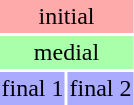<table>
<tr align=center>
<td colspan="2"  style="background:#faa; width:60px; height:20px;">initial</td>
</tr>
<tr align=center>
<td style="background:#afa; height:20px;" colspan="2">medial</td>
</tr>
<tr style="text-align:center; background:#aaf;">
<td style="height:20px;">final 1</td>
<td>final 2</td>
</tr>
</table>
